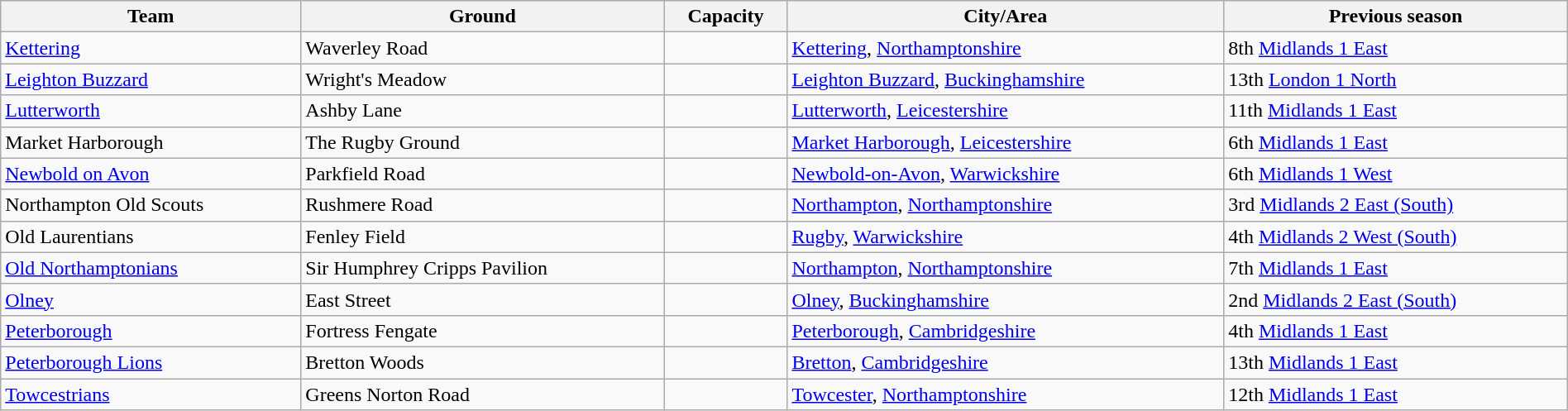<table class="wikitable sortable" width=100%>
<tr>
<th>Team</th>
<th>Ground</th>
<th>Capacity</th>
<th>City/Area</th>
<th>Previous season</th>
</tr>
<tr>
<td><a href='#'>Kettering</a></td>
<td>Waverley Road</td>
<td></td>
<td><a href='#'>Kettering</a>, <a href='#'>Northamptonshire</a></td>
<td>8th <a href='#'>Midlands 1 East</a></td>
</tr>
<tr>
<td><a href='#'>Leighton Buzzard</a></td>
<td>Wright's Meadow</td>
<td></td>
<td><a href='#'>Leighton Buzzard</a>, <a href='#'>Buckinghamshire</a></td>
<td>13th <a href='#'>London 1 North</a></td>
</tr>
<tr>
<td><a href='#'>Lutterworth</a></td>
<td>Ashby Lane</td>
<td></td>
<td><a href='#'>Lutterworth</a>, <a href='#'>Leicestershire</a></td>
<td>11th <a href='#'>Midlands 1 East</a></td>
</tr>
<tr>
<td>Market Harborough</td>
<td>The Rugby Ground</td>
<td></td>
<td><a href='#'>Market Harborough</a>, <a href='#'>Leicestershire</a></td>
<td>6th <a href='#'>Midlands 1 East</a></td>
</tr>
<tr>
<td><a href='#'>Newbold on Avon</a></td>
<td>Parkfield Road</td>
<td></td>
<td><a href='#'>Newbold-on-Avon</a>, <a href='#'>Warwickshire</a></td>
<td>6th <a href='#'>Midlands 1 West</a></td>
</tr>
<tr>
<td>Northampton Old Scouts</td>
<td>Rushmere Road</td>
<td></td>
<td><a href='#'>Northampton</a>, <a href='#'>Northamptonshire</a></td>
<td>3rd <a href='#'>Midlands 2 East (South)</a></td>
</tr>
<tr>
<td>Old Laurentians</td>
<td>Fenley Field</td>
<td></td>
<td><a href='#'>Rugby</a>, <a href='#'>Warwickshire</a></td>
<td>4th <a href='#'>Midlands 2 West (South)</a></td>
</tr>
<tr>
<td><a href='#'>Old Northamptonians</a></td>
<td>Sir Humphrey Cripps Pavilion</td>
<td></td>
<td><a href='#'>Northampton</a>, <a href='#'>Northamptonshire</a></td>
<td>7th <a href='#'>Midlands 1 East</a></td>
</tr>
<tr>
<td><a href='#'>Olney</a></td>
<td>East Street</td>
<td></td>
<td><a href='#'>Olney</a>, <a href='#'>Buckinghamshire</a></td>
<td>2nd <a href='#'>Midlands 2 East (South)</a></td>
</tr>
<tr>
<td><a href='#'>Peterborough</a></td>
<td>Fortress Fengate</td>
<td></td>
<td><a href='#'>Peterborough</a>, <a href='#'>Cambridgeshire</a></td>
<td>4th <a href='#'>Midlands 1 East</a></td>
</tr>
<tr>
<td><a href='#'>Peterborough Lions</a></td>
<td>Bretton Woods</td>
<td></td>
<td><a href='#'>Bretton</a>, <a href='#'>Cambridgeshire</a></td>
<td>13th <a href='#'>Midlands 1 East</a></td>
</tr>
<tr>
<td><a href='#'>Towcestrians</a></td>
<td>Greens Norton Road</td>
<td></td>
<td><a href='#'>Towcester</a>, <a href='#'>Northamptonshire</a></td>
<td>12th <a href='#'>Midlands 1 East</a></td>
</tr>
</table>
